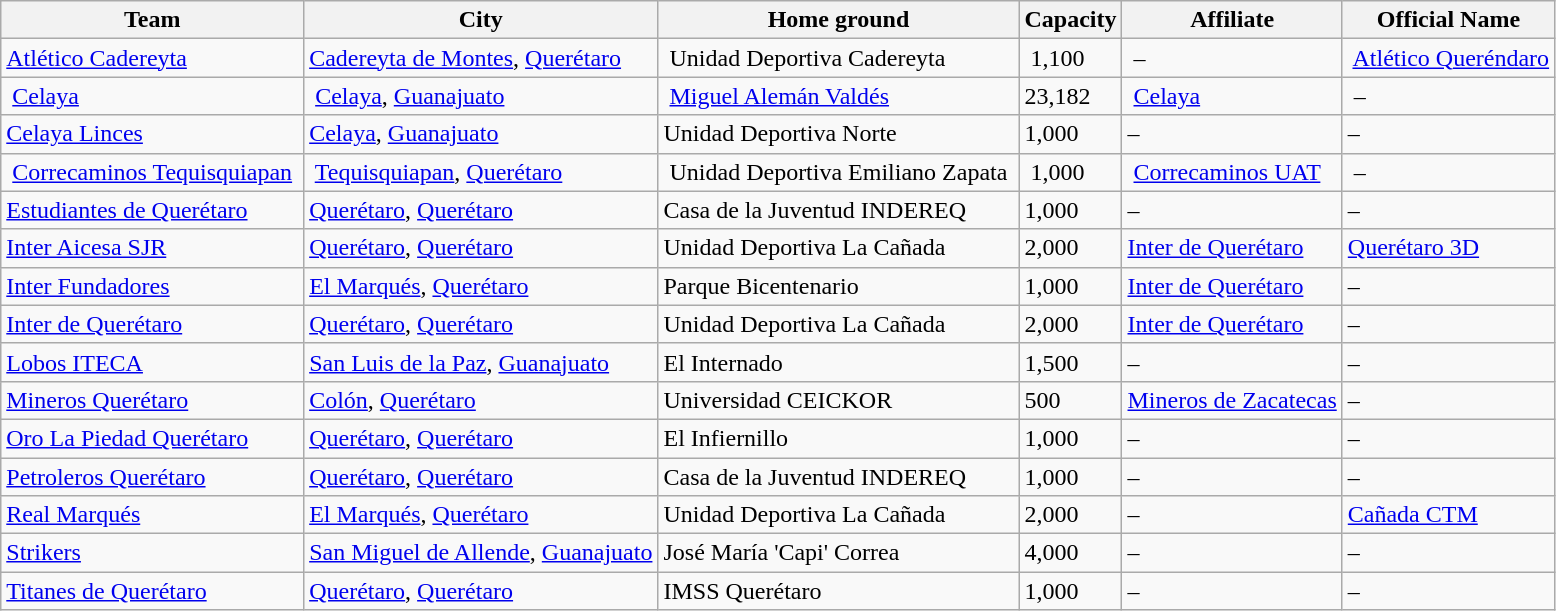<table class="wikitable sortable">
<tr>
<th>Team</th>
<th>City</th>
<th>Home ground</th>
<th>Capacity</th>
<th>Affiliate</th>
<th>Official Name</th>
</tr>
<tr>
<td><a href='#'>Atlético Cadereyta</a> </td>
<td><a href='#'>Cadereyta de Montes</a>, <a href='#'>Querétaro</a></td>
<td> Unidad Deportiva Cadereyta </td>
<td> 1,100 </td>
<td> – </td>
<td> <a href='#'>Atlético Queréndaro</a></td>
</tr>
<tr>
<td> <a href='#'>Celaya</a> </td>
<td> <a href='#'>Celaya</a>, <a href='#'>Guanajuato</a> </td>
<td> <a href='#'>Miguel Alemán Valdés</a> </td>
<td>23,182 </td>
<td> <a href='#'>Celaya</a> </td>
<td> –</td>
</tr>
<tr>
<td><a href='#'>Celaya Linces</a></td>
<td><a href='#'>Celaya</a>, <a href='#'>Guanajuato</a></td>
<td>Unidad Deportiva Norte</td>
<td>1,000</td>
<td>–</td>
<td>–</td>
</tr>
<tr>
<td> <a href='#'>Correcaminos Tequisquiapan</a> </td>
<td> <a href='#'>Tequisquiapan</a>, <a href='#'>Querétaro</a> </td>
<td> Unidad Deportiva Emiliano Zapata </td>
<td> 1,000</td>
<td> <a href='#'>Correcaminos UAT</a> </td>
<td> –</td>
</tr>
<tr>
<td><a href='#'>Estudiantes de Querétaro</a></td>
<td><a href='#'>Querétaro</a>, <a href='#'>Querétaro</a></td>
<td>Casa de la Juventud INDEREQ</td>
<td>1,000</td>
<td>–</td>
<td>–</td>
</tr>
<tr>
<td><a href='#'>Inter Aicesa SJR</a></td>
<td><a href='#'>Querétaro</a>, <a href='#'>Querétaro</a></td>
<td>Unidad Deportiva La Cañada</td>
<td>2,000</td>
<td><a href='#'>Inter de Querétaro</a></td>
<td><a href='#'>Querétaro 3D</a></td>
</tr>
<tr>
<td><a href='#'>Inter Fundadores</a></td>
<td><a href='#'>El Marqués</a>, <a href='#'>Querétaro</a></td>
<td>Parque Bicentenario</td>
<td>1,000</td>
<td><a href='#'>Inter de Querétaro</a></td>
<td>–</td>
</tr>
<tr>
<td><a href='#'>Inter de Querétaro</a></td>
<td><a href='#'>Querétaro</a>, <a href='#'>Querétaro</a></td>
<td>Unidad Deportiva La Cañada</td>
<td>2,000</td>
<td><a href='#'>Inter de Querétaro</a></td>
<td>–</td>
</tr>
<tr>
<td><a href='#'>Lobos ITECA</a></td>
<td><a href='#'>San Luis de la Paz</a>, <a href='#'>Guanajuato</a></td>
<td>El Internado</td>
<td>1,500</td>
<td>–</td>
<td>–</td>
</tr>
<tr>
<td><a href='#'>Mineros Querétaro</a></td>
<td><a href='#'>Colón</a>, <a href='#'>Querétaro</a></td>
<td>Universidad CEICKOR</td>
<td>500</td>
<td><a href='#'>Mineros de Zacatecas</a></td>
<td>–</td>
</tr>
<tr>
<td><a href='#'>Oro La Piedad Querétaro</a></td>
<td><a href='#'>Querétaro</a>, <a href='#'>Querétaro</a></td>
<td>El Infiernillo</td>
<td>1,000</td>
<td>–</td>
<td>–</td>
</tr>
<tr>
<td><a href='#'>Petroleros Querétaro</a></td>
<td><a href='#'>Querétaro</a>, <a href='#'>Querétaro</a></td>
<td>Casa de la Juventud INDEREQ</td>
<td>1,000</td>
<td>–</td>
<td>–</td>
</tr>
<tr>
<td><a href='#'>Real Marqués</a></td>
<td><a href='#'>El Marqués</a>, <a href='#'>Querétaro</a></td>
<td>Unidad Deportiva La Cañada</td>
<td>2,000</td>
<td>–</td>
<td><a href='#'>Cañada CTM</a></td>
</tr>
<tr>
<td><a href='#'>Strikers</a></td>
<td><a href='#'>San Miguel de Allende</a>, <a href='#'>Guanajuato</a></td>
<td>José María 'Capi' Correa</td>
<td>4,000</td>
<td>–</td>
<td>–</td>
</tr>
<tr>
<td><a href='#'>Titanes de Querétaro</a></td>
<td><a href='#'>Querétaro</a>, <a href='#'>Querétaro</a></td>
<td>IMSS Querétaro</td>
<td>1,000</td>
<td>–</td>
<td>–</td>
</tr>
</table>
